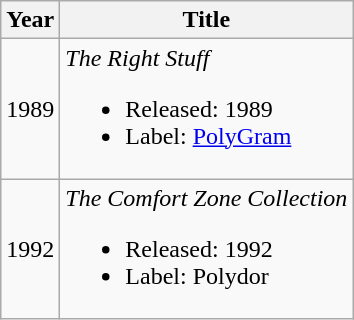<table class="wikitable">
<tr>
<th>Year</th>
<th>Title</th>
</tr>
<tr>
<td align="center">1989</td>
<td><em>The Right Stuff</em><br><ul><li>Released: 1989</li><li>Label: <a href='#'>PolyGram</a></li></ul></td>
</tr>
<tr>
<td align="center">1992</td>
<td><em>The Comfort Zone Collection</em><br><ul><li>Released: 1992</li><li>Label: Polydor</li></ul></td>
</tr>
</table>
